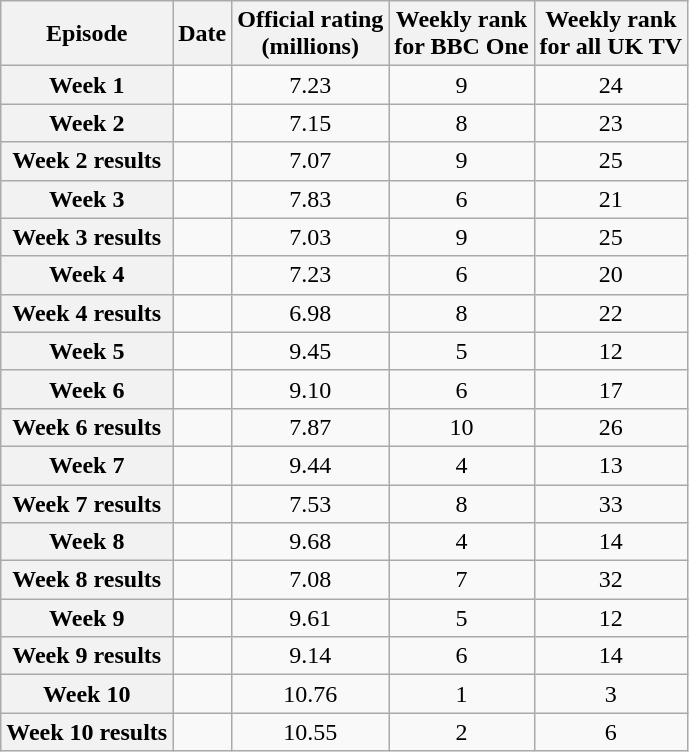<table class="wikitable sortable" style="text-align:center">
<tr>
<th scope="col">Episode</th>
<th scope="col">Date</th>
<th scope="col">Official rating<br>(millions)</th>
<th scope="col">Weekly rank<br>for BBC One</th>
<th scope="col">Weekly rank<br>for all UK TV</th>
</tr>
<tr>
<th row="scope">Week 1</th>
<td></td>
<td>7.23</td>
<td>9</td>
<td>24</td>
</tr>
<tr>
<th row="scope">Week 2</th>
<td></td>
<td>7.15</td>
<td>8</td>
<td>23</td>
</tr>
<tr>
<th row="scope">Week 2 results</th>
<td></td>
<td>7.07</td>
<td>9</td>
<td>25</td>
</tr>
<tr>
<th row="scope">Week 3</th>
<td></td>
<td>7.83</td>
<td>6</td>
<td>21</td>
</tr>
<tr>
<th row="scope">Week 3 results</th>
<td></td>
<td>7.03</td>
<td>9</td>
<td>25</td>
</tr>
<tr>
<th row="scope">Week 4</th>
<td></td>
<td>7.23</td>
<td>6</td>
<td>20</td>
</tr>
<tr>
<th row="scope">Week 4 results</th>
<td></td>
<td>6.98</td>
<td>8</td>
<td>22</td>
</tr>
<tr>
<th row="scope">Week 5</th>
<td></td>
<td>9.45</td>
<td>5</td>
<td>12</td>
</tr>
<tr>
<th row="scope">Week 6</th>
<td></td>
<td>9.10</td>
<td>6</td>
<td>17</td>
</tr>
<tr>
<th row="scope">Week 6 results</th>
<td></td>
<td>7.87</td>
<td>10</td>
<td>26</td>
</tr>
<tr>
<th row="scope">Week 7</th>
<td></td>
<td>9.44</td>
<td>4</td>
<td>13</td>
</tr>
<tr>
<th row="scope">Week 7 results</th>
<td></td>
<td>7.53</td>
<td>8</td>
<td>33</td>
</tr>
<tr>
<th row="scope">Week 8</th>
<td></td>
<td>9.68</td>
<td>4</td>
<td>14</td>
</tr>
<tr>
<th row="scope">Week 8 results</th>
<td></td>
<td>7.08</td>
<td>7</td>
<td>32</td>
</tr>
<tr>
<th row="scope">Week 9</th>
<td></td>
<td>9.61</td>
<td>5</td>
<td>12</td>
</tr>
<tr>
<th row="scope">Week 9 results</th>
<td></td>
<td>9.14</td>
<td>6</td>
<td>14</td>
</tr>
<tr>
<th row="scope">Week 10</th>
<td></td>
<td>10.76</td>
<td>1</td>
<td>3</td>
</tr>
<tr>
<th row="scope">Week 10 results</th>
<td></td>
<td>10.55</td>
<td>2</td>
<td>6</td>
</tr>
</table>
